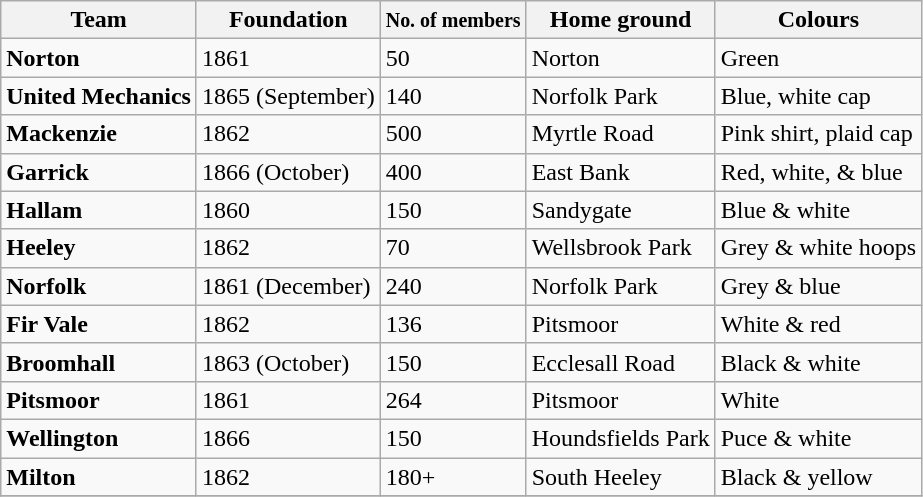<table class="wikitable sortable">
<tr>
<th>Team</th>
<th>Foundation</th>
<th><small>No. of members</small></th>
<th>Home ground</th>
<th>Colours</th>
</tr>
<tr>
<td><strong>Norton</strong></td>
<td>1861</td>
<td>50</td>
<td>Norton</td>
<td>Green</td>
</tr>
<tr>
<td><strong>United Mechanics</strong></td>
<td>1865 (September)</td>
<td>140</td>
<td>Norfolk Park</td>
<td>Blue, white cap</td>
</tr>
<tr>
<td><strong>Mackenzie</strong></td>
<td>1862</td>
<td>500</td>
<td>Myrtle Road</td>
<td>Pink shirt, plaid cap</td>
</tr>
<tr>
<td><strong>Garrick</strong></td>
<td>1866 (October)</td>
<td>400</td>
<td>East Bank</td>
<td>Red, white, & blue</td>
</tr>
<tr>
<td><strong>Hallam</strong></td>
<td>1860</td>
<td>150</td>
<td>Sandygate</td>
<td>Blue & white</td>
</tr>
<tr>
<td><strong>Heeley</strong></td>
<td>1862</td>
<td>70</td>
<td>Wellsbrook Park</td>
<td>Grey & white hoops</td>
</tr>
<tr>
<td><strong>Norfolk</strong></td>
<td>1861 (December)</td>
<td>240</td>
<td>Norfolk Park</td>
<td>Grey & blue</td>
</tr>
<tr>
<td><strong>Fir Vale</strong></td>
<td>1862</td>
<td>136</td>
<td>Pitsmoor</td>
<td>White & red</td>
</tr>
<tr>
<td><strong>Broomhall</strong></td>
<td>1863 (October)</td>
<td>150</td>
<td>Ecclesall Road</td>
<td>Black & white</td>
</tr>
<tr>
<td><strong>Pitsmoor</strong></td>
<td>1861</td>
<td>264</td>
<td>Pitsmoor</td>
<td>White</td>
</tr>
<tr>
<td><strong>Wellington</strong></td>
<td>1866</td>
<td>150</td>
<td>Houndsfields Park</td>
<td>Puce & white</td>
</tr>
<tr>
<td><strong>Milton</strong></td>
<td>1862</td>
<td>180+</td>
<td>South Heeley</td>
<td>Black & yellow</td>
</tr>
<tr>
</tr>
</table>
